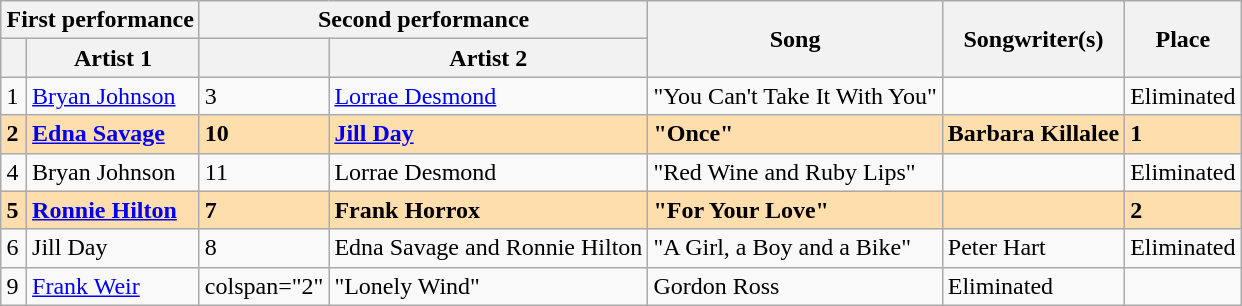<table class="sortable wikitable" style="margin: 1em auto 1em auto; text-align:left">
<tr>
<th colspan="2">First performance</th>
<th colspan="2">Second performance</th>
<th rowspan="2">Song</th>
<th rowspan="2">Songwriter(s)</th>
<th rowspan="2">Place</th>
</tr>
<tr>
<th></th>
<th>Artist 1</th>
<th></th>
<th>Artist 2</th>
</tr>
<tr>
<td>1</td>
<td><a href='#'>Bryan Johnson</a></td>
<td>3</td>
<td><a href='#'>Lorrae Desmond</a></td>
<td>"You Can't Take It With You"</td>
<td></td>
<td>Eliminated</td>
</tr>
<tr style="font-weight:bold; background:navajowhite">
<td>2</td>
<td><a href='#'>Edna Savage</a></td>
<td>10</td>
<td><a href='#'>Jill Day</a></td>
<td>"Once"</td>
<td>Barbara Killalee</td>
<td>1</td>
</tr>
<tr>
<td>4</td>
<td>Bryan Johnson</td>
<td>11</td>
<td>Lorrae Desmond</td>
<td>"Red Wine and Ruby Lips"</td>
<td></td>
<td>Eliminated</td>
</tr>
<tr style="font-weight:bold; background:navajowhite">
<td>5</td>
<td><a href='#'>Ronnie Hilton</a></td>
<td>7</td>
<td>Frank Horrox</td>
<td>"For Your Love"</td>
<td></td>
<td>2</td>
</tr>
<tr>
<td>6</td>
<td>Jill Day</td>
<td>8</td>
<td>Edna Savage and Ronnie Hilton</td>
<td>"A Girl, a Boy and a Bike"</td>
<td>Peter Hart</td>
<td>Eliminated</td>
</tr>
<tr>
<td>9</td>
<td><a href='#'>Frank Weir</a></td>
<td>colspan="2" </td>
<td>"Lonely Wind"</td>
<td>Gordon Ross</td>
<td>Eliminated</td>
</tr>
</table>
